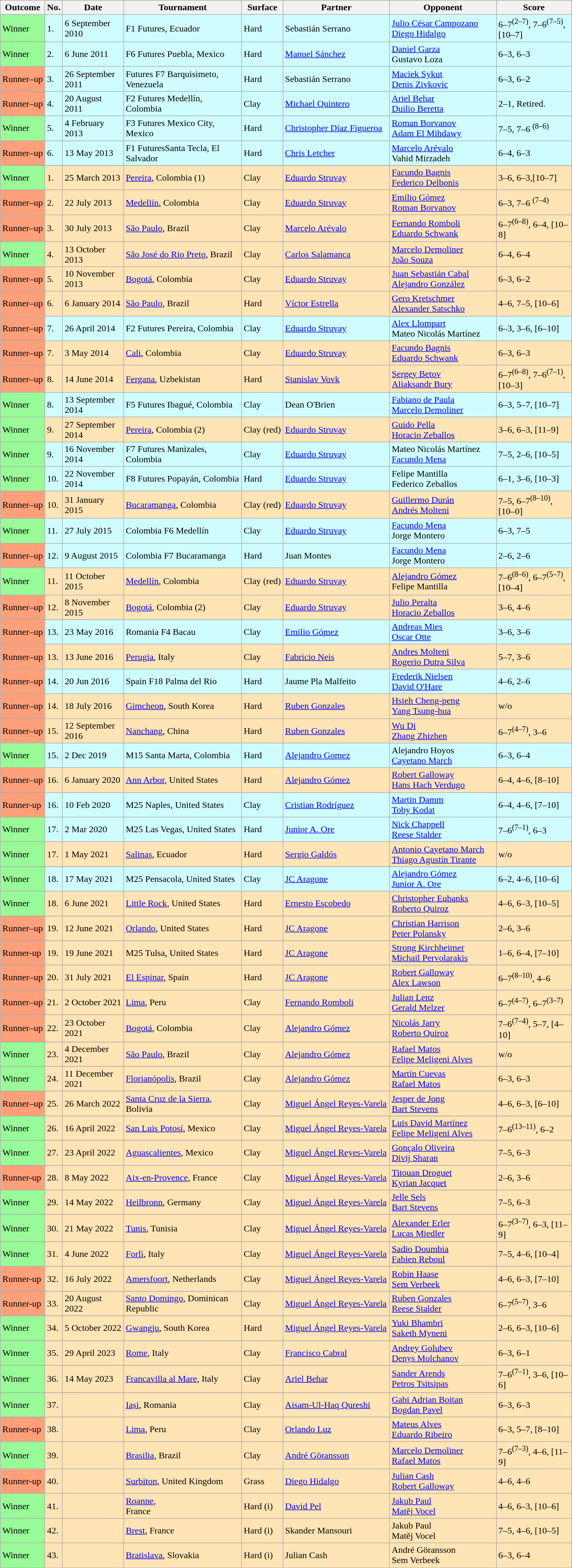<table class="sortable wikitable">
<tr>
<th>Outcome</th>
<th>No.</th>
<th width=100>Date</th>
<th width=200>Tournament</th>
<th>Surface</th>
<th width=180>Partner</th>
<th width=180>Opponent</th>
<th width=125>Score</th>
</tr>
<tr bgcolor=CFFCFF>
<td bgcolor=98FB98>Winner</td>
<td>1.</td>
<td>6 September 2010</td>
<td>F1 Futures, Ecuador</td>
<td>Hard</td>
<td> Sebastián Serrano</td>
<td> <a href='#'>Julio César Campozano</a><br> <a href='#'>Diego Hidalgo</a></td>
<td>6–7<sup>(2–7)</sup>, 7–6<sup>(7–5)</sup>, [10–7]</td>
</tr>
<tr bgcolor=CFFCFF>
<td bgcolor=98FB98>Winner</td>
<td>2.</td>
<td>6 June 2011</td>
<td>F6 Futures Puebla, Mexico</td>
<td>Hard</td>
<td> <a href='#'>Manuel Sánchez</a></td>
<td> <a href='#'>Daniel Garza</a><br> Gustavo Loza</td>
<td>6–3, 6–3</td>
</tr>
<tr bgcolor=CFFCFF>
<td bgcolor="FFA07A">Runner–up</td>
<td>3.</td>
<td>26 September 2011</td>
<td>Futures F7 Barquisimeto, Venezuela</td>
<td>Hard</td>
<td> Sebastián Serrano</td>
<td> <a href='#'>Maciek Sykut</a><br> <a href='#'>Denis Zivkovic</a></td>
<td>6–3, 6–2</td>
</tr>
<tr bgcolor=CFFCFF>
<td bgcolor="FFA07A">Runner–up</td>
<td>4.</td>
<td>20 August 2011</td>
<td>F2 Futures Medellín, Colombia</td>
<td>Clay</td>
<td> <a href='#'>Michael Quintero</a></td>
<td> <a href='#'>Ariel Behar</a><br> <a href='#'>Duilio Beretta</a></td>
<td>2–1, Retired.</td>
</tr>
<tr bgcolor=CFFCFF>
<td bgcolor=98FB98>Winner</td>
<td>5.</td>
<td>4 February 2013</td>
<td>F3 Futures Mexico City, Mexico</td>
<td>Hard</td>
<td> <a href='#'>Christopher Díaz Figueroa</a></td>
<td> <a href='#'>Roman Borvanov</a><br> <a href='#'>Adam El Mihdawy</a></td>
<td>7–5, 7–6 <sup>(8–6)</sup></td>
</tr>
<tr bgcolor=CFFCFF>
<td bgcolor="FFA07A">Runner–up</td>
<td>6.</td>
<td>13 May 2013</td>
<td>F1 FuturesSanta Tecla, El Salvador</td>
<td>Hard</td>
<td> <a href='#'>Chris Letcher</a></td>
<td> <a href='#'>Marcelo Arévalo</a><br> Vahid Mirzadeh</td>
<td>6–4, 6–3</td>
</tr>
<tr bgcolor="#e5d1cb">
</tr>
<tr bgcolor=moccasin>
<td bgcolor=98FB98>Winner</td>
<td>1.</td>
<td>25 March 2013</td>
<td><a href='#'>Pereira</a>, Colombia (1)</td>
<td>Clay</td>
<td> <a href='#'>Eduardo Struvay</a></td>
<td> <a href='#'>Facundo Bagnis</a><br> <a href='#'>Federico Delbonis</a></td>
<td>3–6, 6–3,[10–7]</td>
</tr>
<tr bgcolor=moccasin>
<td bgcolor="FFA07A">Runner–up</td>
<td>2.</td>
<td>22 July 2013</td>
<td><a href='#'>Medellín</a>, Colombia</td>
<td>Clay</td>
<td> <a href='#'>Eduardo Struvay</a></td>
<td> <a href='#'>Emilio Gómez</a><br> <a href='#'>Roman Borvanov</a></td>
<td>6–3, 7–6 <sup>(7–4)</sup></td>
</tr>
<tr bgcolor=moccasin>
<td bgcolor="FFA07A">Runner–up</td>
<td>3.</td>
<td>30 July 2013</td>
<td><a href='#'>São Paulo</a>, Brazil</td>
<td>Clay</td>
<td> <a href='#'>Marcelo Arévalo</a></td>
<td> <a href='#'>Fernando Romboli</a><br> <a href='#'>Eduardo Schwank</a></td>
<td>6–7<sup>(6–8)</sup>, 6–4, [10–8]</td>
</tr>
<tr bgcolor=moccasin>
<td bgcolor=98FB98>Winner</td>
<td>4.</td>
<td>13 October 2013</td>
<td><a href='#'>São José do Rio Preto</a>, Brazil</td>
<td>Clay</td>
<td> <a href='#'>Carlos Salamanca</a></td>
<td> <a href='#'>Marcelo Demoliner</a><br> <a href='#'>João Souza</a></td>
<td>6–4, 6–4</td>
</tr>
<tr bgcolor=moccasin>
<td bgcolor="FFA07A">Runner–up</td>
<td>5.</td>
<td>10 November 2013</td>
<td><a href='#'>Bogotá</a>, Colombia</td>
<td>Clay</td>
<td> <a href='#'>Eduardo Struvay</a></td>
<td> <a href='#'>Juan Sebastián Cabal</a><br> <a href='#'>Alejandro González</a></td>
<td>6–3, 6–2</td>
</tr>
<tr bgcolor=moccasin>
<td bgcolor="FFA07A">Runner–up</td>
<td>6.</td>
<td>6 January 2014</td>
<td><a href='#'>São Paulo</a>, Brazil</td>
<td>Hard</td>
<td> <a href='#'>Víctor Estrella</a></td>
<td> <a href='#'>Gero Kretschmer</a><br> <a href='#'>Alexander Satschko</a></td>
<td>4–6, 7–5, [10–6]</td>
</tr>
<tr bgcolor=CFFCFF>
<td bgcolor="FFA07A">Runner–up</td>
<td>7.</td>
<td>26 April 2014</td>
<td>F2 Futures Pereira, Colombia</td>
<td>Clay</td>
<td> <a href='#'>Eduardo Struvay</a></td>
<td> <a href='#'>Alex Llompart</a><br> Mateo Nicolás Martínez</td>
<td>6–3, 3–6, [6–10]</td>
</tr>
<tr bgcolor=moccasin>
<td bgcolor="FFA07A">Runner–up</td>
<td>7.</td>
<td>3 May 2014</td>
<td><a href='#'>Cali</a>, Colombia</td>
<td>Clay</td>
<td> <a href='#'>Eduardo Struvay</a></td>
<td> <a href='#'>Facundo Bagnis</a><br> <a href='#'>Eduardo Schwank</a></td>
<td>6–3, 6–3</td>
</tr>
<tr bgcolor=moccasin>
<td bgcolor="FFA07A">Runner–up</td>
<td>8.</td>
<td>14 June 2014</td>
<td><a href='#'>Fergana</a>, Uzbekistan</td>
<td>Hard</td>
<td> <a href='#'>Stanislav Vovk</a></td>
<td> <a href='#'>Sergey Betov</a><br> <a href='#'>Aliaksandr Bury</a></td>
<td>6–7<sup>(6–8)</sup>, 7–6<sup>(7–1)</sup>, [10–3]</td>
</tr>
<tr bgcolor=CFFCFF>
<td bgcolor=98FB98>Winner</td>
<td>8.</td>
<td>13 September 2014</td>
<td>F5 Futures Ibagué, Colombia</td>
<td>Clay</td>
<td> Dean O'Brien</td>
<td> <a href='#'>Fabiano de Paula</a><br> <a href='#'>Marcelo Demoliner</a></td>
<td>6–3, 5–7, [10–7]</td>
</tr>
<tr bgcolor=moccasin>
<td bgcolor=98FB98>Winner</td>
<td>9.</td>
<td>27 September 2014</td>
<td><a href='#'>Pereira</a>, Colombia (2)</td>
<td>Clay (red)</td>
<td> <a href='#'>Eduardo Struvay</a></td>
<td> <a href='#'>Guido Pella</a><br> <a href='#'>Horacio Zeballos</a></td>
<td>3–6, 6–3, [11–9]</td>
</tr>
<tr bgcolor=CFFCFF>
<td bgcolor=98FB98>Winner</td>
<td>9.</td>
<td>16 November 2014</td>
<td>F7 Futures Manizales, Colombia</td>
<td>Clay</td>
<td> <a href='#'>Eduardo Struvay</a></td>
<td> Mateo Nicolás Martínez<br> <a href='#'>Facundo Mena</a></td>
<td>7–5, 2–6, [10–5]</td>
</tr>
<tr bgcolor=CFFCFF>
<td bgcolor=98FB98>Winner</td>
<td>10.</td>
<td>22 November 2014</td>
<td>F8 Futures Popayán, Colombia</td>
<td>Hard</td>
<td> <a href='#'>Eduardo Struvay</a></td>
<td> Felipe Mantilla<br> Federico Zeballos</td>
<td>6–1, 3–6, [10–3]</td>
</tr>
<tr bgcolor=moccasin>
<td bgcolor="FFA07A">Runner–up</td>
<td>10.</td>
<td>31 January 2015</td>
<td><a href='#'>Bucaramanga</a>, Colombia</td>
<td>Clay (red)</td>
<td> <a href='#'>Eduardo Struvay</a></td>
<td> <a href='#'>Guillermo Durán</a><br> <a href='#'>Andrés Molteni</a></td>
<td>7–5, 6–7<sup>(8–10)</sup>, [10–0]</td>
</tr>
<tr bgcolor=CFFCFF>
<td bgcolor=98FB98>Winner</td>
<td>11.</td>
<td>27 July 2015</td>
<td>Colombia F6 Medellín</td>
<td>Clay</td>
<td> <a href='#'>Eduardo Struvay</a></td>
<td> <a href='#'>Facundo Mena</a><br> Jorge Montero</td>
<td>6–3, 7–5</td>
</tr>
<tr bgcolor=CFFCFF>
<td bgcolor="FFA07A">Runner–up</td>
<td>12.</td>
<td>9 August 2015</td>
<td>Colombia F7 Bucaramanga</td>
<td>Hard</td>
<td> Juan Montes</td>
<td> <a href='#'>Facundo Mena</a><br> Jorge Montero</td>
<td>2–6, 2–6</td>
</tr>
<tr bgcolor=moccasin>
<td bgcolor=98FB98>Winner</td>
<td>11.</td>
<td>11 October 2015</td>
<td><a href='#'>Medellín</a>, Colombia</td>
<td>Clay (red)</td>
<td> <a href='#'>Eduardo Struvay</a></td>
<td> <a href='#'>Alejandro Gómez</a><br> Felipe Mantilla</td>
<td>7–6<sup>(8–6)</sup>, 6–7<sup>(5–7)</sup>, [10–4]</td>
</tr>
<tr bgcolor=moccasin>
<td bgcolor="FFA07A">Runner–up</td>
<td>12.</td>
<td>8 November 2015</td>
<td><a href='#'>Bogotá</a>, Colombia (2)</td>
<td>Clay</td>
<td> <a href='#'>Eduardo Struvay</a></td>
<td> <a href='#'>Julio Peralta</a><br> <a href='#'>Horacio Zeballos</a></td>
<td>3–6, 4–6</td>
</tr>
<tr>
</tr>
<tr bgcolor=CFFCFF>
<td bgcolor="FFA07A">Runner–up</td>
<td>13.</td>
<td>23 May 2016</td>
<td>Romania F4 Bacau</td>
<td>Clay</td>
<td> <a href='#'>Emilio Gómez</a></td>
<td> <a href='#'>Andreas Mies</a><br> <a href='#'>Oscar Otte</a></td>
<td>3–6, 3–6</td>
</tr>
<tr bgcolor=moccasin>
<td bgcolor="FFA07A">Runner–up</td>
<td>13.</td>
<td>13 June 2016</td>
<td><a href='#'>Perugia</a>, Italy</td>
<td>Clay</td>
<td> <a href='#'>Fabricio Neis</a></td>
<td> <a href='#'>Andres Molteni</a><br> <a href='#'>Rogerio Dutra Silva</a></td>
<td>5–7, 3–6</td>
</tr>
<tr bgcolor=CFFCFF>
<td bgcolor="FFA07A">Runner–up</td>
<td>14.</td>
<td>20 Jun 2016</td>
<td>Spain F18 Palma del Rio</td>
<td>Hard</td>
<td> Jaume Pla Malfeito</td>
<td> <a href='#'>Frederik Nielsen</a><br> <a href='#'>David O'Hare</a></td>
<td>4–6, 2–6</td>
</tr>
<tr bgcolor=moccasin>
<td bgcolor="FFA07A">Runner–up</td>
<td>14.</td>
<td>18 July 2016</td>
<td><a href='#'>Gimcheon</a>, South Korea</td>
<td>Hard</td>
<td> <a href='#'>Ruben Gonzales</a></td>
<td> <a href='#'>Hsieh Cheng-peng</a><br> <a href='#'>Yang Tsung-hua</a></td>
<td>w/o</td>
</tr>
<tr bgcolor=moccasin>
<td bgcolor="FFA07A">Runner–up</td>
<td>15.</td>
<td>12 September 2016</td>
<td><a href='#'>Nanchang</a>, China</td>
<td>Hard</td>
<td> <a href='#'>Ruben Gonzales</a></td>
<td> <a href='#'>Wu Di</a> <br> <a href='#'>Zhang Zhizhen</a></td>
<td>6–7<sup>(4–7)</sup>, 3–6</td>
</tr>
<tr bgcolor=CFFCFF>
<td bgcolor=98FB98>Winner</td>
<td>15.</td>
<td>2 Dec 2019</td>
<td>M15 Santa Marta, Colombia</td>
<td>Hard</td>
<td> <a href='#'>Alejandro Gomez</a></td>
<td> Alejandro Hoyos <br> <a href='#'>Cayetano March</a></td>
<td>6–3, 6–4</td>
</tr>
<tr bgcolor=moccasin>
<td bgcolor="FFA07A">Runner–up</td>
<td>16.</td>
<td>6 January 2020</td>
<td><a href='#'>Ann Arbor</a>, United States</td>
<td>Hard</td>
<td> <a href='#'>Alejandro Gómez</a></td>
<td> <a href='#'>Robert Galloway</a> <br> <a href='#'>Hans Hach Verdugo</a></td>
<td>6–4, 4–6, [8–10]</td>
</tr>
<tr bgcolor=CFFCFF>
<td bgcolor=FFA07A>Runner-up</td>
<td>16.</td>
<td>10 Feb 2020</td>
<td>M25 Naples, United States</td>
<td>Clay</td>
<td> <a href='#'>Cristian Rodríguez</a></td>
<td> <a href='#'>Martin Damm</a> <br> <a href='#'>Toby Kodat</a></td>
<td>6–4, 4–6, [7–10]</td>
</tr>
<tr bgcolor=CFFCFF>
<td bgcolor=98FB98>Winner</td>
<td>17.</td>
<td>2 Mar 2020</td>
<td>M25 Las Vegas, United States</td>
<td>Hard</td>
<td> <a href='#'>Junior A. Ore</a></td>
<td> <a href='#'>Nick Chappell</a> <br> <a href='#'>Reese Stalder</a></td>
<td>7–6<sup>(7–1)</sup>, 6–3</td>
</tr>
<tr bgcolor=moccasin>
<td bgcolor=98FB98>Winner</td>
<td>17.</td>
<td>1 May 2021</td>
<td><a href='#'>Salinas</a>, Ecuador</td>
<td>Hard</td>
<td> <a href='#'>Sergio Galdós</a></td>
<td> <a href='#'>Antonio Cayetano March</a><br> <a href='#'>Thiago Agustín Tirante</a></td>
<td>w/o</td>
</tr>
<tr>
</tr>
<tr bgcolor=CFFCFF>
<td bgcolor=98FB98>Winner</td>
<td>18.</td>
<td>17 May 2021</td>
<td>M25 Pensacola, United States</td>
<td>Clay</td>
<td> <a href='#'>JC Aragone</a></td>
<td> <a href='#'>Alejandro Gómez</a> <br> <a href='#'>Junior A. Ore</a></td>
<td>6–2, 4–6, [10–6]</td>
</tr>
<tr bgcolor=moccasin>
<td bgcolor=98FB98>Winner</td>
<td>18.</td>
<td>6 June 2021</td>
<td><a href='#'>Little Rock</a>, United States</td>
<td>Hard</td>
<td> <a href='#'>Ernesto Escobedo</a></td>
<td> <a href='#'>Christopher Eubanks</a><br> <a href='#'>Roberto Quiroz</a></td>
<td>4–6, 6–3, [10–5]</td>
</tr>
<tr>
</tr>
<tr bgcolor=moccasin>
<td bgcolor="FFA07A">Runner–up</td>
<td>19.</td>
<td>12 June 2021</td>
<td><a href='#'>Orlando</a>, United States</td>
<td>Hard</td>
<td> <a href='#'>JC Aragone</a></td>
<td> <a href='#'>Christian Harrison</a><br> <a href='#'>Peter Polansky</a></td>
<td>2–6, 3–6</td>
</tr>
<tr>
</tr>
<tr bgcolor=moccasin>
<td bgcolor=FFA07A>Runner-up</td>
<td>19.</td>
<td>19 June 2021</td>
<td>M25 Tulsa, United States</td>
<td>Hard</td>
<td> <a href='#'>JC Aragone</a></td>
<td> <a href='#'>Strong Kirchheimer</a> <br> <a href='#'>Michail Pervolarakis</a></td>
<td>1–6, 6–4, [7–10]</td>
</tr>
<tr>
</tr>
<tr bgcolor=moccasin>
<td bgcolor="FFA07A">Runner–up</td>
<td>20.</td>
<td>31 July 2021</td>
<td><a href='#'>El Espinar</a>, Spain</td>
<td>Hard</td>
<td> <a href='#'>JC Aragone</a></td>
<td> <a href='#'>Robert Galloway</a><br> <a href='#'>Alex Lawson</a></td>
<td>6–7<sup>(8–10)</sup>, 4–6</td>
</tr>
<tr>
</tr>
<tr bgcolor=moccasin>
<td bgcolor="FFA07A">Runner–up</td>
<td>21.</td>
<td>2 October 2021</td>
<td><a href='#'>Lima</a>, Peru</td>
<td>Clay</td>
<td> <a href='#'>Fernando Romboli</a></td>
<td> <a href='#'>Julian Lenz</a><br> <a href='#'>Gerald Melzer</a></td>
<td>6–7<sup>(4–7)</sup>, 6–7<sup>(3–7)</sup></td>
</tr>
<tr>
</tr>
<tr bgcolor=moccasin>
<td bgcolor="FFA07A">Runner–up</td>
<td>22.</td>
<td>23 October 2021</td>
<td><a href='#'>Bogotá</a>, Colombia</td>
<td>Clay</td>
<td> <a href='#'>Alejandro Gómez</a></td>
<td> <a href='#'>Nicolás Jarry</a><br> <a href='#'>Roberto Quiroz</a></td>
<td>7–6<sup>(7–4)</sup>, 5–7, [4–10]</td>
</tr>
<tr>
</tr>
<tr bgcolor=moccasin>
<td bgcolor=98FB98>Winner</td>
<td>23.</td>
<td>4 December 2021</td>
<td><a href='#'>São Paulo</a>, Brazil</td>
<td>Clay</td>
<td> <a href='#'>Alejandro Gómez</a></td>
<td> <a href='#'>Rafael Matos</a><br> <a href='#'>Felipe Meligeni Alves</a></td>
<td>w/o</td>
</tr>
<tr>
</tr>
<tr bgcolor=moccasin>
<td bgcolor=98FB98>Winner</td>
<td>24.</td>
<td>11 December 2021</td>
<td><a href='#'>Florianópolis</a>, Brazil</td>
<td>Clay</td>
<td> <a href='#'>Alejandro Gómez</a></td>
<td> <a href='#'>Martín Cuevas</a><br> <a href='#'>Rafael Matos</a></td>
<td>6–3, 6–3</td>
</tr>
<tr>
</tr>
<tr bgcolor=moccasin>
<td bgcolor="FFA07A">Runner–up</td>
<td>25.</td>
<td>26 March 2022</td>
<td><a href='#'>Santa Cruz de la Sierra</a>, Bolivia</td>
<td>Clay</td>
<td> <a href='#'>Miguel Ángel Reyes-Varela</a></td>
<td> <a href='#'>Jesper de Jong</a><br> <a href='#'>Bart Stevens</a></td>
<td>4–6, 6–3, [6–10]</td>
</tr>
<tr>
</tr>
<tr bgcolor=moccasin>
<td bgcolor=98FB98>Winner</td>
<td>26.</td>
<td>16 April 2022</td>
<td><a href='#'>San Luis Potosí</a>, Mexico</td>
<td>Clay</td>
<td> <a href='#'>Miguel Ángel Reyes-Varela</a></td>
<td> <a href='#'>Luis David Martínez</a><br> <a href='#'>Felipe Meligeni Alves</a></td>
<td>7–6<sup>(13–11)</sup>, 6–2</td>
</tr>
<tr>
</tr>
<tr bgcolor=moccasin>
<td bgcolor=98FB98>Winner</td>
<td>27.</td>
<td>23 April 2022</td>
<td><a href='#'>Aguascalientes</a>, Mexico</td>
<td>Clay</td>
<td> <a href='#'>Miguel Ángel Reyes-Varela</a></td>
<td> <a href='#'>Gonçalo Oliveira</a><br> <a href='#'>Divij Sharan</a></td>
<td>7–5, 6–3</td>
</tr>
<tr>
</tr>
<tr bgcolor=moccasin>
<td bgcolor=FFA07A>Runner-up</td>
<td>28.</td>
<td>8 May 2022</td>
<td><a href='#'>Aix-en-Provence</a>, France</td>
<td>Clay</td>
<td> <a href='#'>Miguel Ángel Reyes-Varela</a></td>
<td> <a href='#'>Titouan Droguet</a><br> <a href='#'>Kyrian Jacquet</a></td>
<td>2–6, 3–6</td>
</tr>
<tr>
</tr>
<tr bgcolor=moccasin>
<td bgcolor=98FB98>Winner</td>
<td>29.</td>
<td>14 May 2022</td>
<td><a href='#'>Heilbronn</a>, Germany</td>
<td>Clay</td>
<td> <a href='#'>Miguel Ángel Reyes-Varela</a></td>
<td> <a href='#'>Jelle Sels</a><br> <a href='#'>Bart Stevens</a></td>
<td>7–5, 6–3</td>
</tr>
<tr>
</tr>
<tr bgcolor=moccasin>
<td bgcolor=98FB98>Winner</td>
<td>30.</td>
<td>21 May 2022</td>
<td><a href='#'>Tunis</a>, Tunisia</td>
<td>Clay</td>
<td> <a href='#'>Miguel Ángel Reyes-Varela</a></td>
<td> <a href='#'>Alexander Erler</a><br> <a href='#'>Lucas Miedler</a></td>
<td>6–7<sup>(3–7)</sup>, 6–3, [11–9]</td>
</tr>
<tr>
</tr>
<tr bgcolor=moccasin>
<td bgcolor=98FB98>Winner</td>
<td>31.</td>
<td>4 June 2022</td>
<td><a href='#'>Forlì</a>, Italy</td>
<td>Clay</td>
<td> <a href='#'>Miguel Ángel Reyes-Varela</a></td>
<td> <a href='#'>Sadio Doumbia</a><br> <a href='#'>Fabien Reboul</a></td>
<td>7–5, 4–6, [10–4]</td>
</tr>
<tr>
</tr>
<tr bgcolor=moccasin>
<td bgcolor=FFA07A>Runner-up</td>
<td>32.</td>
<td>16 July 2022</td>
<td><a href='#'>Amersfoort</a>, Netherlands</td>
<td>Clay</td>
<td> <a href='#'>Miguel Ángel Reyes-Varela</a></td>
<td> <a href='#'>Robin Haase</a><br> <a href='#'>Sem Verbeek</a></td>
<td>4–6, 6–3, [7–10]</td>
</tr>
<tr>
</tr>
<tr bgcolor=moccasin>
<td bgcolor=FFA07A>Runner-up</td>
<td>33.</td>
<td>20 August 2022</td>
<td><a href='#'>Santo Domingo</a>, Dominican Republic</td>
<td>Clay</td>
<td> <a href='#'>Miguel Ángel Reyes-Varela</a></td>
<td> <a href='#'>Ruben Gonzales</a><br> <a href='#'>Reese Stalder</a></td>
<td>6–7<sup>(5–7)</sup>, 3–6</td>
</tr>
<tr>
</tr>
<tr bgcolor=moccasin>
<td bgcolor=98FB98>Winner</td>
<td>34.</td>
<td>5 October 2022</td>
<td><a href='#'>Gwangju</a>, South Korea</td>
<td>Hard</td>
<td> <a href='#'>Miguel Ángel Reyes-Varela</a></td>
<td> <a href='#'>Yuki Bhambri</a><br> <a href='#'>Saketh Myneni</a></td>
<td>2–6, 6–3, [10–6]</td>
</tr>
<tr>
</tr>
<tr bgcolor=moccasin>
<td bgcolor=98FB98>Winner</td>
<td>35.</td>
<td>29 April 2023</td>
<td><a href='#'>Rome</a>, Italy</td>
<td>Clay</td>
<td> <a href='#'>Francisco Cabral</a></td>
<td> <a href='#'>Andrey Golubev</a><br> <a href='#'>Denys Molchanov</a></td>
<td>6–3, 6–1</td>
</tr>
<tr>
</tr>
<tr bgcolor=moccasin>
<td bgcolor=98FB98>Winner</td>
<td>36.</td>
<td>14 May 2023</td>
<td><a href='#'>Francavilla al Mare</a>, Italy</td>
<td>Clay</td>
<td> <a href='#'>Ariel Behar</a></td>
<td> <a href='#'>Sander Arends</a><br> <a href='#'>Petros Tsitsipas</a></td>
<td>7–6<sup>(7–1)</sup>, 3–6, [10–6]</td>
</tr>
<tr>
</tr>
<tr bgcolor=moccasin>
<td bgcolor=98FB98>Winner</td>
<td>37.</td>
<td></td>
<td><a href='#'>Iași</a>, Romania</td>
<td>Clay</td>
<td> <a href='#'>Aisam-Ul-Haq Qureshi</a></td>
<td>  <a href='#'>Gabi Adrian Boitan</a> <br> <a href='#'>Bogdan Pavel</a></td>
<td>6–3, 6–3</td>
</tr>
<tr>
</tr>
<tr bgcolor=moccasin>
<td bgcolor=FFA07A>Runner-up</td>
<td>38.</td>
<td></td>
<td><a href='#'>Lima</a>, Peru</td>
<td>Clay</td>
<td> <a href='#'>Orlando Luz</a></td>
<td>  <a href='#'>Mateus Alves</a> <br> <a href='#'>Eduardo Ribeiro</a></td>
<td>6–3, 5–7, [8–10]</td>
</tr>
<tr bgcolor=moccasin>
<td bgcolor=98FB98>Winner</td>
<td>39.</td>
<td></td>
<td><a href='#'>Brasilia</a>, Brazil</td>
<td>Clay</td>
<td> <a href='#'>André Göransson</a></td>
<td> <a href='#'>Marcelo Demoliner</a><br> <a href='#'>Rafael Matos</a></td>
<td>7–6<sup>(7–3)</sup>, 4–6, [11–9]</td>
</tr>
<tr bgcolor=moccasin>
<td bgcolor=FFA07A>Runner-up</td>
<td>40.</td>
<td></td>
<td><a href='#'>Surbiton</a>, United Kingdom</td>
<td>Grass</td>
<td> <a href='#'>Diego Hidalgo</a></td>
<td> <a href='#'>Julian Cash</a><br> <a href='#'>Robert Galloway</a></td>
<td>4–6, 4–6</td>
</tr>
<tr bgcolor=moccasin>
<td bgcolor=98FB98>Winner</td>
<td>41.</td>
<td><a href='#'></a></td>
<td style="background:moccasin;"><a href='#'>Roanne</a>, <br> France</td>
<td>Hard (i)</td>
<td> <a href='#'>David Pel</a></td>
<td> <a href='#'>Jakub Paul</a><br> <a href='#'>Matěj Vocel</a></td>
<td>4–6, 6–3, [10–6]</td>
</tr>
<tr bgcolor=moccasin>
<td bgcolor=98FB98>Winner</td>
<td>42.</td>
<td><a href='#'></a></td>
<td style="background:moccasin;"><a href='#'>Brest</a>, France</td>
<td>Hard (i)</td>
<td> Skander Mansouri</td>
<td> Jakub Paul<br> Matěj Vocel</td>
<td>7–5, 4–6, [10–5]</td>
</tr>
<tr bgcolor=moccasin>
<td bgcolor=98FB98>Winner</td>
<td>43.</td>
<td><a href='#'></a></td>
<td style="background:moccasin;"><a href='#'>Bratislava</a>, Slovakia</td>
<td>Hard (i)</td>
<td> Julian Cash</td>
<td> André Göransson<br> Sem Verbeek</td>
<td>6–3, 6–4</td>
</tr>
</table>
